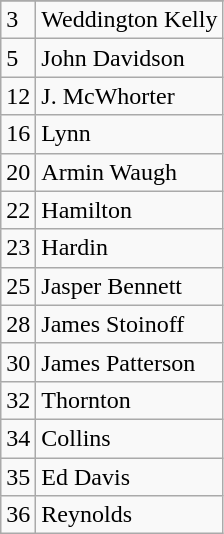<table class="wikitable">
<tr>
</tr>
<tr>
<td>3</td>
<td>Weddington Kelly</td>
</tr>
<tr>
<td>5</td>
<td>John Davidson</td>
</tr>
<tr>
<td>12</td>
<td>J. McWhorter</td>
</tr>
<tr>
<td>16</td>
<td>Lynn</td>
</tr>
<tr>
<td>20</td>
<td>Armin Waugh</td>
</tr>
<tr>
<td>22</td>
<td>Hamilton</td>
</tr>
<tr>
<td>23</td>
<td>Hardin</td>
</tr>
<tr>
<td>25</td>
<td>Jasper Bennett</td>
</tr>
<tr>
<td>28</td>
<td>James Stoinoff</td>
</tr>
<tr>
<td>30</td>
<td>James Patterson</td>
</tr>
<tr>
<td>32</td>
<td>Thornton</td>
</tr>
<tr>
<td>34</td>
<td>Collins</td>
</tr>
<tr>
<td>35</td>
<td>Ed Davis</td>
</tr>
<tr>
<td>36</td>
<td>Reynolds</td>
</tr>
</table>
